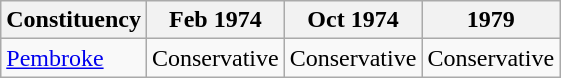<table class="wikitable">
<tr>
<th>Constituency</th>
<th>Feb 1974</th>
<th>Oct 1974</th>
<th>1979</th>
</tr>
<tr>
<td><a href='#'>Pembroke</a></td>
<td bgcolor=>Conservative</td>
<td bgcolor=>Conservative</td>
<td bgcolor=>Conservative</td>
</tr>
</table>
